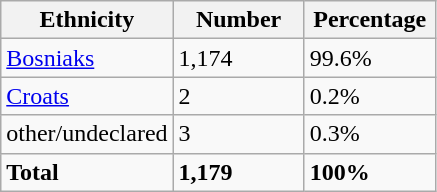<table class="wikitable">
<tr>
<th width="100px">Ethnicity</th>
<th width="80px">Number</th>
<th width="80px">Percentage</th>
</tr>
<tr>
<td><a href='#'>Bosniaks</a></td>
<td>1,174</td>
<td>99.6%</td>
</tr>
<tr>
<td><a href='#'>Croats</a></td>
<td>2</td>
<td>0.2%</td>
</tr>
<tr>
<td>other/undeclared</td>
<td>3</td>
<td>0.3%</td>
</tr>
<tr>
<td><strong>Total</strong></td>
<td><strong>1,179</strong></td>
<td><strong>100%</strong></td>
</tr>
</table>
